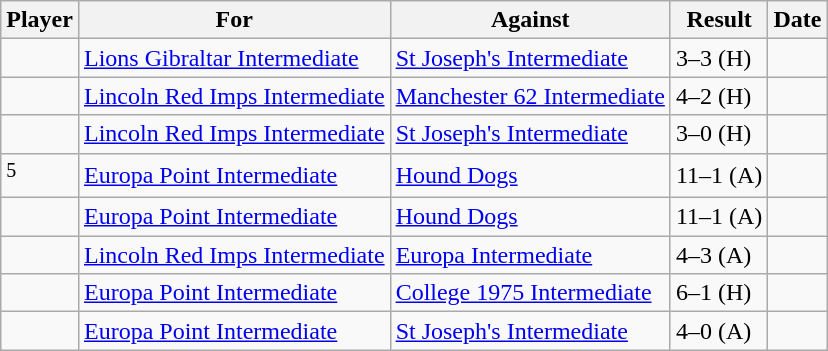<table class="wikitable">
<tr>
<th>Player</th>
<th>For</th>
<th>Against</th>
<th style="text-align:center">Result</th>
<th>Date</th>
</tr>
<tr>
<td> </td>
<td><a href='#'>Lions Gibraltar Intermediate</a></td>
<td><a href='#'>St Joseph's Intermediate</a></td>
<td>3–3 (H)</td>
<td></td>
</tr>
<tr>
<td> </td>
<td><a href='#'>Lincoln Red Imps Intermediate</a></td>
<td><a href='#'>Manchester 62 Intermediate</a></td>
<td>4–2 (H)</td>
<td></td>
</tr>
<tr>
<td> </td>
<td><a href='#'>Lincoln Red Imps Intermediate</a></td>
<td><a href='#'>St Joseph's Intermediate</a></td>
<td>3–0 (H)</td>
<td></td>
</tr>
<tr>
<td> <sup>5</sup></td>
<td><a href='#'>Europa Point Intermediate</a></td>
<td><a href='#'>Hound Dogs</a></td>
<td>11–1 (A)</td>
<td></td>
</tr>
<tr>
<td> </td>
<td><a href='#'>Europa Point Intermediate</a></td>
<td><a href='#'>Hound Dogs</a></td>
<td>11–1 (A)</td>
<td></td>
</tr>
<tr>
<td> </td>
<td><a href='#'>Lincoln Red Imps Intermediate</a></td>
<td><a href='#'>Europa Intermediate</a></td>
<td>4–3 (A)</td>
<td></td>
</tr>
<tr>
<td> </td>
<td><a href='#'>Europa Point Intermediate</a></td>
<td><a href='#'>College 1975 Intermediate</a></td>
<td>6–1 (H)</td>
<td></td>
</tr>
<tr>
<td> </td>
<td><a href='#'>Europa Point Intermediate</a></td>
<td><a href='#'>St Joseph's Intermediate</a></td>
<td>4–0 (A)</td>
<td></td>
</tr>
</table>
